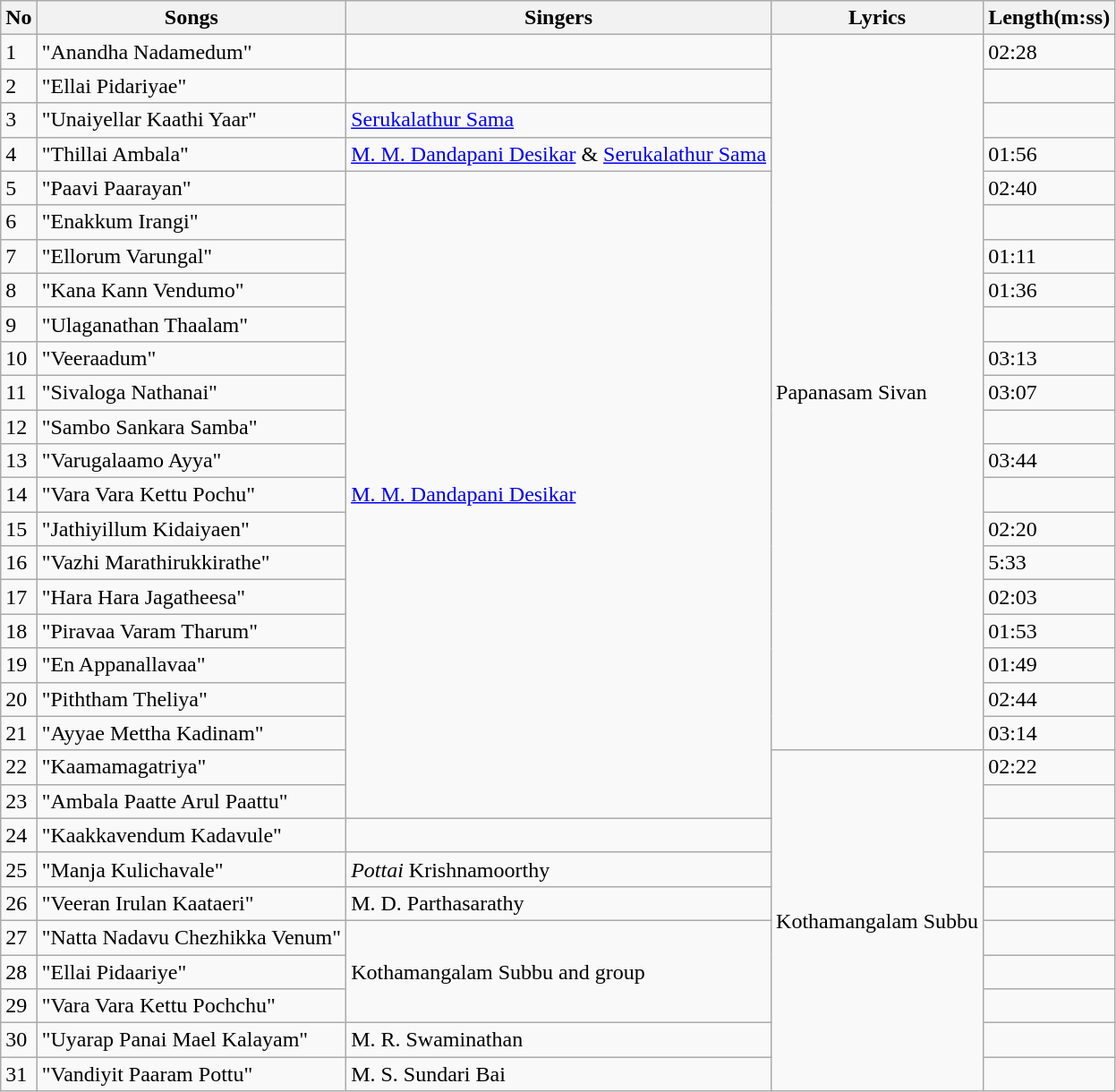<table class="wikitable">
<tr>
<th>No</th>
<th>Songs</th>
<th>Singers</th>
<th>Lyrics</th>
<th>Length(m:ss)</th>
</tr>
<tr>
<td>1</td>
<td>"Anandha Nadamedum"</td>
<td></td>
<td rowspan=21>Papanasam Sivan</td>
<td>02:28</td>
</tr>
<tr>
<td>2</td>
<td>"Ellai Pidariyae"</td>
<td></td>
<td></td>
</tr>
<tr>
<td>3</td>
<td>"Unaiyellar Kaathi Yaar"</td>
<td><a href='#'>Serukalathur Sama</a></td>
<td></td>
</tr>
<tr>
<td>4</td>
<td>"Thillai Ambala"</td>
<td><a href='#'>M. M. Dandapani Desikar</a> & <a href='#'>Serukalathur Sama</a></td>
<td>01:56</td>
</tr>
<tr>
<td>5</td>
<td>"Paavi Paarayan"</td>
<td rowspan=19><a href='#'>M. M. Dandapani Desikar</a></td>
<td>02:40</td>
</tr>
<tr>
<td>6</td>
<td>"Enakkum Irangi"</td>
<td></td>
</tr>
<tr>
<td>7</td>
<td>"Ellorum Varungal"</td>
<td>01:11</td>
</tr>
<tr>
<td>8</td>
<td>"Kana Kann Vendumo"</td>
<td>01:36</td>
</tr>
<tr>
<td>9</td>
<td>"Ulaganathan Thaalam"</td>
<td></td>
</tr>
<tr>
<td>10</td>
<td>"Veeraadum"</td>
<td>03:13</td>
</tr>
<tr>
<td>11</td>
<td>"Sivaloga Nathanai"</td>
<td>03:07</td>
</tr>
<tr>
<td>12</td>
<td>"Sambo Sankara Samba"</td>
<td></td>
</tr>
<tr>
<td>13</td>
<td>"Varugalaamo Ayya"</td>
<td>03:44</td>
</tr>
<tr>
<td>14</td>
<td>"Vara Vara Kettu Pochu"</td>
<td></td>
</tr>
<tr>
<td>15</td>
<td>"Jathiyillum Kidaiyaen"</td>
<td>02:20</td>
</tr>
<tr>
<td>16</td>
<td>"Vazhi Marathirukkirathe"</td>
<td>5:33</td>
</tr>
<tr>
<td>17</td>
<td>"Hara Hara Jagatheesa"</td>
<td>02:03</td>
</tr>
<tr>
<td>18</td>
<td>"Piravaa Varam Tharum"</td>
<td>01:53</td>
</tr>
<tr>
<td>19</td>
<td>"En Appanallavaa"</td>
<td>01:49</td>
</tr>
<tr>
<td>20</td>
<td>"Piththam Theliya"</td>
<td>02:44</td>
</tr>
<tr>
<td>21</td>
<td>"Ayyae Mettha Kadinam"</td>
<td>03:14</td>
</tr>
<tr>
<td>22</td>
<td>"Kaamamagatriya"</td>
<td rowspan=10>Kothamangalam Subbu</td>
<td>02:22</td>
</tr>
<tr>
<td>23</td>
<td>"Ambala Paatte Arul Paattu"</td>
<td></td>
</tr>
<tr>
<td>24</td>
<td>"Kaakkavendum Kadavule"</td>
<td></td>
<td></td>
</tr>
<tr>
<td>25</td>
<td>"Manja Kulichavale"</td>
<td><em>Pottai</em> Krishnamoorthy</td>
<td></td>
</tr>
<tr>
<td>26</td>
<td>"Veeran Irulan Kaataeri"</td>
<td>M. D. Parthasarathy</td>
<td></td>
</tr>
<tr>
<td>27</td>
<td>"Natta Nadavu Chezhikka Venum"</td>
<td rowspan=3>Kothamangalam Subbu and group</td>
<td></td>
</tr>
<tr>
<td>28</td>
<td>"Ellai Pidaariye"</td>
<td></td>
</tr>
<tr>
<td>29</td>
<td>"Vara Vara Kettu Pochchu"</td>
<td></td>
</tr>
<tr>
<td>30</td>
<td>"Uyarap Panai Mael Kalayam"</td>
<td>M. R. Swaminathan</td>
<td></td>
</tr>
<tr>
<td>31</td>
<td>"Vandiyit Paaram Pottu"</td>
<td>M. S. Sundari Bai</td>
<td></td>
</tr>
</table>
